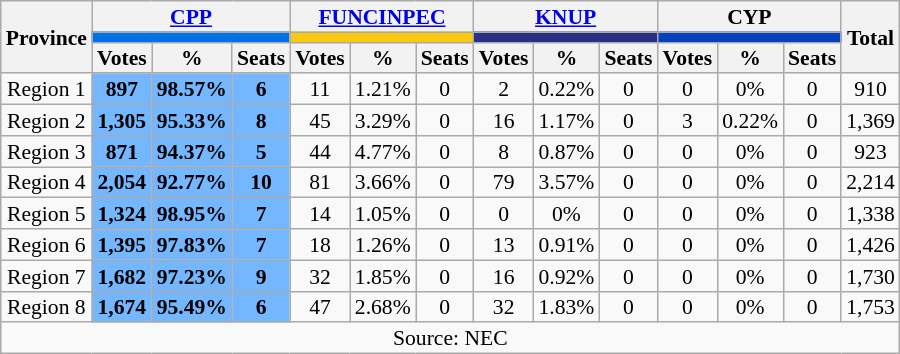<table class="wikitable" style="text-align:center;font-size:90%;line-height:14px;">
<tr>
<th rowspan="3">Province</th>
<th colspan="3" scope="col"><a href='#'>CPP</a></th>
<th colspan="3" scope="col"><a href='#'>FUNCINPEC</a></th>
<th colspan="3"><a href='#'>KNUP</a></th>
<th colspan="3">CYP</th>
<th rowspan="3">Total</th>
</tr>
<tr>
<th colspan="3" scope="col" class="unsortable" style="background:#0072E8;"></th>
<th colspan="3" scope="col" class="unsortable" style="background:#F8C90C;"></th>
<th colspan="3" scope="col" class="unsortable" style="background:#283085;"></th>
<th colspan="3" scope="col" class="unsortable" style="background:#0540BF;"></th>
</tr>
<tr>
<th><strong>Votes</strong></th>
<th><strong>%</strong></th>
<th>Seats</th>
<th><strong>Votes</strong></th>
<th><strong>%</strong></th>
<th>Seats</th>
<th><strong>Votes</strong></th>
<th><strong>%</strong></th>
<th>Seats</th>
<th><strong>Votes</strong></th>
<th><strong>%</strong></th>
<th>Seats</th>
</tr>
<tr>
<td>Region 1</td>
<td style="background:#74B7FF"><strong>897</strong></td>
<td style="background:#74B7FF"><strong>98.57%</strong></td>
<td style="background:#74B7FF"><strong>6</strong></td>
<td>11</td>
<td>1.21%</td>
<td>0</td>
<td>2</td>
<td>0.22%</td>
<td>0</td>
<td>0</td>
<td>0%</td>
<td>0</td>
<td>910</td>
</tr>
<tr>
<td>Region 2</td>
<td style="background:#74B7FF"><strong>1,305</strong></td>
<td style="background:#74B7FF"><strong>95.33%</strong></td>
<td style="background:#74B7FF"><strong>8</strong></td>
<td>45</td>
<td>3.29%</td>
<td>0</td>
<td>16</td>
<td>1.17%</td>
<td>0</td>
<td>3</td>
<td>0.22%</td>
<td>0</td>
<td>1,369</td>
</tr>
<tr>
<td>Region 3</td>
<td style="background:#74B7FF"><strong>871</strong></td>
<td style="background:#74B7FF"><strong>94.37%</strong></td>
<td style="background:#74B7FF"><strong>5</strong></td>
<td>44</td>
<td>4.77%</td>
<td>0</td>
<td>8</td>
<td>0.87%</td>
<td>0</td>
<td>0</td>
<td>0%</td>
<td>0</td>
<td>923</td>
</tr>
<tr>
<td>Region 4</td>
<td style="background:#74B7FF"><strong>2,054</strong></td>
<td style="background:#74B7FF"><strong>92.77%</strong></td>
<td style="background:#74B7FF"><strong>10</strong></td>
<td>81</td>
<td>3.66%</td>
<td>0</td>
<td>79</td>
<td>3.57%</td>
<td>0</td>
<td>0</td>
<td>0%</td>
<td>0</td>
<td>2,214</td>
</tr>
<tr>
<td>Region 5</td>
<td style="background:#74B7FF"><strong>1,324</strong></td>
<td style="background:#74B7FF"><strong>98.95%</strong></td>
<td style="background:#74B7FF"><strong>7</strong></td>
<td>14</td>
<td>1.05%</td>
<td>0</td>
<td>0</td>
<td>0%</td>
<td>0</td>
<td>0</td>
<td>0%</td>
<td>0</td>
<td>1,338</td>
</tr>
<tr>
<td>Region 6</td>
<td style="background:#74B7FF"><strong>1,395</strong></td>
<td style="background:#74B7FF"><strong>97.83%</strong></td>
<td style="background:#74B7FF"><strong>7</strong></td>
<td>18</td>
<td>1.26%</td>
<td>0</td>
<td>13</td>
<td>0.91%</td>
<td>0</td>
<td>0</td>
<td>0%</td>
<td>0</td>
<td>1,426</td>
</tr>
<tr>
<td>Region 7</td>
<td style="background:#74B7FF"><strong>1,682</strong></td>
<td style="background:#74B7FF"><strong>97.23%</strong></td>
<td style="background:#74B7FF"><strong>9</strong></td>
<td>32</td>
<td>1.85%</td>
<td>0</td>
<td>16</td>
<td>0.92%</td>
<td>0</td>
<td>0</td>
<td>0%</td>
<td>0</td>
<td>1,730</td>
</tr>
<tr>
<td>Region 8</td>
<td style="background:#74B7FF"><strong>1,674</strong></td>
<td style="background:#74B7FF"><strong>95.49%</strong></td>
<td style="background:#74B7FF"><strong>6</strong></td>
<td>47</td>
<td>2.68%</td>
<td>0</td>
<td>32</td>
<td>1.83%</td>
<td>0</td>
<td>0</td>
<td>0%</td>
<td>0</td>
<td>1,753</td>
</tr>
<tr>
<td colspan="14">Source: NEC</td>
</tr>
</table>
